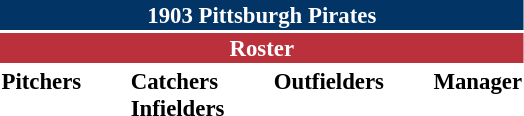<table class="toccolours" style="font-size: 95%;">
<tr>
<th colspan="10" style="background-color: #023465; color: white; text-align: center;">1903 Pittsburgh Pirates</th>
</tr>
<tr>
<td colspan="10" style="background-color: #ba313c; color: white; text-align: center;"><strong>Roster</strong></td>
</tr>
<tr>
<td valign="top"><strong>Pitchers</strong><br>










</td>
<td width="25px"></td>
<td valign="top"><strong>Catchers</strong><br>



<strong>Infielders</strong>






</td>
<td width="25px"></td>
<td valign="top"><strong>Outfielders</strong><br>







</td>
<td width="25px"></td>
<td valign="top"><strong>Manager</strong><br></td>
</tr>
</table>
